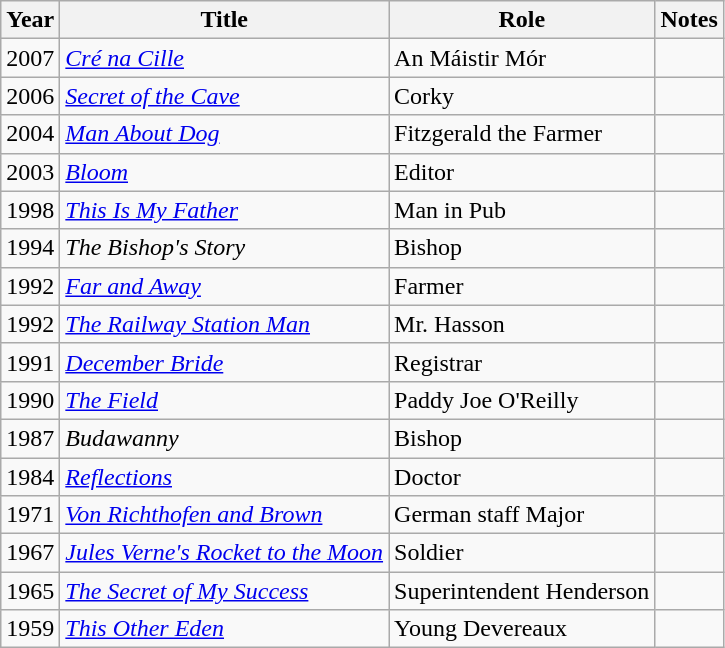<table class="wikitable sortable">
<tr>
<th>Year</th>
<th>Title</th>
<th>Role</th>
<th>Notes</th>
</tr>
<tr>
<td>2007</td>
<td><a href='#'><em>Cré na Cille</em></a></td>
<td>An Máistir Mór</td>
<td></td>
</tr>
<tr>
<td>2006</td>
<td><em><a href='#'>Secret of the Cave</a></em></td>
<td>Corky</td>
<td></td>
</tr>
<tr>
<td>2004</td>
<td><em><a href='#'>Man About Dog</a></em></td>
<td>Fitzgerald the Farmer</td>
<td></td>
</tr>
<tr>
<td>2003</td>
<td><em><a href='#'>Bloom</a></em></td>
<td>Editor</td>
<td></td>
</tr>
<tr>
<td>1998</td>
<td><em><a href='#'>This Is My Father</a></em></td>
<td>Man in Pub</td>
<td></td>
</tr>
<tr>
<td>1994</td>
<td><em>The Bishop's Story</em></td>
<td>Bishop</td>
<td></td>
</tr>
<tr>
<td>1992</td>
<td><em><a href='#'>Far and Away</a></em></td>
<td>Farmer</td>
<td></td>
</tr>
<tr>
<td>1992</td>
<td><em><a href='#'>The Railway Station Man</a></em></td>
<td>Mr. Hasson</td>
<td></td>
</tr>
<tr>
<td>1991</td>
<td><em><a href='#'>December Bride</a></em></td>
<td>Registrar</td>
<td></td>
</tr>
<tr>
<td>1990</td>
<td><em><a href='#'>The Field</a></em></td>
<td>Paddy Joe O'Reilly</td>
<td></td>
</tr>
<tr>
<td>1987</td>
<td><em>Budawanny </em></td>
<td>Bishop</td>
<td></td>
</tr>
<tr>
<td>1984</td>
<td><em><a href='#'>Reflections</a></em></td>
<td>Doctor</td>
<td></td>
</tr>
<tr>
<td>1971</td>
<td><em><a href='#'>Von Richthofen and Brown</a></em></td>
<td>German staff Major</td>
<td></td>
</tr>
<tr>
<td>1967</td>
<td><em><a href='#'>Jules Verne's Rocket to the Moon</a></em></td>
<td>Soldier</td>
<td></td>
</tr>
<tr>
<td>1965</td>
<td><em><a href='#'>The Secret of My Success</a></em></td>
<td>Superintendent Henderson</td>
<td></td>
</tr>
<tr>
<td>1959</td>
<td><em><a href='#'>This Other Eden</a></em></td>
<td>Young Devereaux</td>
<td></td>
</tr>
</table>
